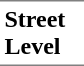<table border=0 cellspacing=0 cellpadding=3>
<tr>
<td style="border-bottom:solid 1px gray;border-top:solid 1px gray;" width=50 valign=top><strong>Street Level</strong></td>
</tr>
</table>
